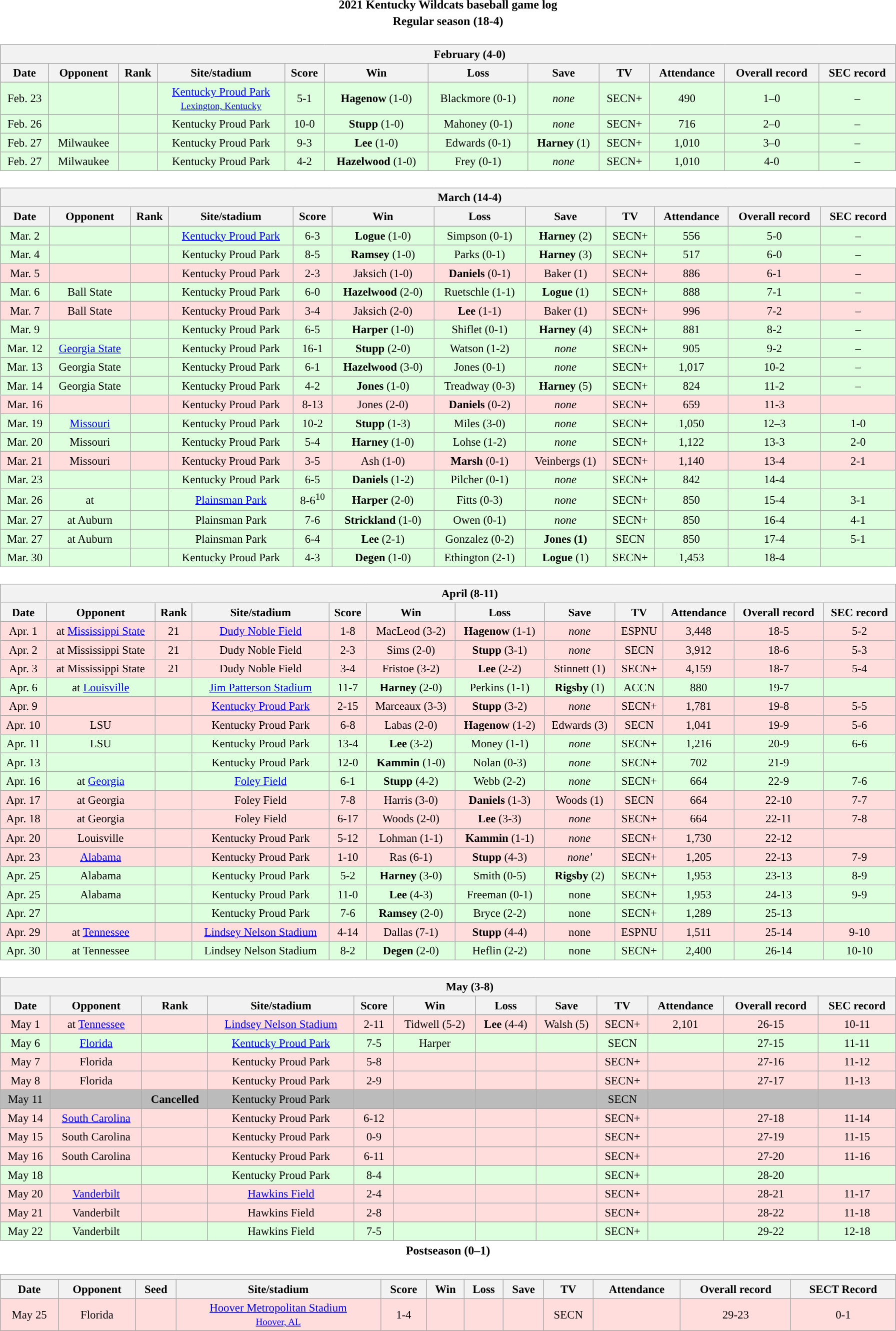<table class="toccolours" width=95% style="clear:both; margin:1.5em auto; text-align:center;">
<tr>
<th colspan=2>2021 Kentucky Wildcats baseball game log</th>
</tr>
<tr>
<th colspan=2>Regular season (18-4)</th>
</tr>
<tr valign="top">
<td><br><table class="wikitable collapsible collapsed" style="margin:auto; width:100%; text-align:center; font-size:95%">
<tr>
<th colspan=12 style="padding-left:4em;">February (4-0)</th>
</tr>
<tr>
<th>Date</th>
<th>Opponent</th>
<th>Rank</th>
<th>Site/stadium</th>
<th>Score</th>
<th>Win</th>
<th>Loss</th>
<th>Save</th>
<th>TV</th>
<th>Attendance</th>
<th>Overall record</th>
<th>SEC record</th>
</tr>
<tr align="center" bgcolor="#ddffdd">
<td>Feb. 23</td>
<td></td>
<td></td>
<td><a href='#'>Kentucky Proud Park</a><br><small><a href='#'>Lexington, Kentucky</a></small></td>
<td>5-1</td>
<td><strong> Hagenow</strong> (1-0)</td>
<td>Blackmore (0-1)</td>
<td><em>none</em></td>
<td>SECN+</td>
<td>490</td>
<td>1–0</td>
<td>–</td>
</tr>
<tr align="center" bgcolor="#ddffdd">
<td>Feb. 26</td>
<td></td>
<td></td>
<td>Kentucky Proud Park</td>
<td>10-0</td>
<td><strong>Stupp</strong> (1-0)</td>
<td>Mahoney (0-1)</td>
<td><em>none</em></td>
<td>SECN+</td>
<td>716</td>
<td>2–0</td>
<td>–</td>
</tr>
<tr align="center" bgcolor="#ddffdd">
<td>Feb. 27</td>
<td>Milwaukee</td>
<td></td>
<td>Kentucky Proud Park</td>
<td>9-3</td>
<td><strong>Lee</strong> (1-0)</td>
<td>Edwards (0-1)</td>
<td><strong>Harney</strong> (1)</td>
<td>SECN+</td>
<td>1,010</td>
<td>3–0</td>
<td>–</td>
</tr>
<tr align="center" bgcolor="#ddffdd">
<td>Feb. 27</td>
<td>Milwaukee</td>
<td></td>
<td>Kentucky Proud Park</td>
<td>4-2</td>
<td><strong>Hazelwood</strong> (1-0)</td>
<td>Frey (0-1)</td>
<td><em>none</em></td>
<td>SECN+</td>
<td>1,010</td>
<td>4-0</td>
<td>–</td>
</tr>
</table>
</td>
</tr>
<tr>
<td><br><table class="wikitable collapsible collapsed" style="margin:auto; width:100%; text-align:center; font-size:95%">
<tr>
<th colspan=12 style="padding-left:4em;">March (14-4)</th>
</tr>
<tr>
<th>Date</th>
<th>Opponent</th>
<th>Rank</th>
<th>Site/stadium</th>
<th>Score</th>
<th>Win</th>
<th>Loss</th>
<th>Save</th>
<th>TV</th>
<th>Attendance</th>
<th>Overall record</th>
<th>SEC record</th>
</tr>
<tr align="center" bgcolor="#ddffdd">
<td>Mar. 2</td>
<td></td>
<td></td>
<td><a href='#'>Kentucky Proud Park</a></td>
<td>6-3</td>
<td><strong>Logue</strong> (1-0)</td>
<td>Simpson (0-1)</td>
<td><strong>Harney</strong> (2)</td>
<td>SECN+</td>
<td>556</td>
<td>5-0</td>
<td>–</td>
</tr>
<tr align="center" bgcolor="#ddffdd">
<td>Mar. 4</td>
<td></td>
<td></td>
<td>Kentucky Proud Park</td>
<td>8-5</td>
<td><strong>Ramsey</strong> (1-0)</td>
<td>Parks (0-1)</td>
<td><strong>Harney</strong> (3)</td>
<td>SECN+</td>
<td>517</td>
<td>6-0</td>
<td>–</td>
</tr>
<tr align="center" bgcolor="#ffdddd">
<td>Mar. 5</td>
<td></td>
<td></td>
<td>Kentucky Proud Park</td>
<td>2-3</td>
<td>Jaksich (1-0)</td>
<td><strong>Daniels</strong> (0-1)</td>
<td>Baker (1)</td>
<td>SECN+</td>
<td>886</td>
<td>6-1</td>
<td>–</td>
</tr>
<tr align="center" bgcolor="#ddffdd">
<td>Mar. 6</td>
<td>Ball State</td>
<td></td>
<td>Kentucky Proud Park</td>
<td>6-0</td>
<td><strong>Hazelwood</strong> (2-0)</td>
<td>Ruetschle (1-1)</td>
<td><strong>Logue</strong> (1)</td>
<td>SECN+</td>
<td>888</td>
<td>7-1</td>
<td>–</td>
</tr>
<tr align="center" bgcolor="#ffdddd">
<td>Mar. 7</td>
<td>Ball State</td>
<td></td>
<td>Kentucky Proud Park</td>
<td>3-4</td>
<td>Jaksich (2-0)</td>
<td><strong>Lee</strong> (1-1)</td>
<td>Baker (1)</td>
<td>SECN+</td>
<td>996</td>
<td>7-2</td>
<td>–</td>
</tr>
<tr align="center" bgcolor="#ddffdd">
<td>Mar. 9</td>
<td></td>
<td></td>
<td>Kentucky Proud Park</td>
<td>6-5</td>
<td><strong>Harper</strong> (1-0)</td>
<td>Shiflet (0-1)</td>
<td><strong>Harney</strong> (4)</td>
<td>SECN+</td>
<td>881</td>
<td>8-2</td>
<td>–</td>
</tr>
<tr align="center" bgcolor="#ddffdd">
<td>Mar. 12</td>
<td><a href='#'>Georgia State</a></td>
<td></td>
<td>Kentucky Proud Park</td>
<td>16-1</td>
<td><strong>Stupp</strong> (2-0)</td>
<td>Watson (1-2)</td>
<td><em>none</em></td>
<td>SECN+</td>
<td>905</td>
<td>9-2</td>
<td>–</td>
</tr>
<tr align="center" bgcolor="#ddffdd">
<td>Mar. 13</td>
<td>Georgia State</td>
<td></td>
<td>Kentucky Proud Park</td>
<td>6-1</td>
<td><strong>Hazelwood</strong> (3-0)</td>
<td>Jones (0-1)</td>
<td><em>none</em></td>
<td>SECN+</td>
<td>1,017</td>
<td>10-2</td>
<td>–</td>
</tr>
<tr align="center" bgcolor="#ddffdd">
<td>Mar. 14</td>
<td>Georgia State</td>
<td></td>
<td>Kentucky Proud Park</td>
<td>4-2</td>
<td><strong>Jones</strong> (1-0)</td>
<td>Treadway (0-3)</td>
<td><strong>Harney</strong> (5)</td>
<td>SECN+</td>
<td>824</td>
<td>11-2</td>
<td>–</td>
</tr>
<tr align="center" bgcolor="#ffdddd">
<td>Mar. 16</td>
<td></td>
<td></td>
<td>Kentucky Proud Park</td>
<td>8-13</td>
<td>Jones (2-0)</td>
<td><strong>Daniels</strong> (0-2)</td>
<td><em>none</em></td>
<td>SECN+</td>
<td>659</td>
<td>11-3</td>
<td></td>
</tr>
<tr align="center" bgcolor="#ddffdd">
<td>Mar. 19</td>
<td><a href='#'>Missouri</a></td>
<td></td>
<td>Kentucky Proud Park</td>
<td>10-2</td>
<td><strong>Stupp</strong> (1-3)</td>
<td>Miles (3-0)</td>
<td><em>none</em></td>
<td>SECN+</td>
<td>1,050</td>
<td>12–3</td>
<td>1-0</td>
</tr>
<tr align="center" bgcolor="#ddffdd">
<td>Mar. 20</td>
<td>Missouri</td>
<td></td>
<td>Kentucky Proud Park</td>
<td>5-4</td>
<td><strong>Harney</strong> (1-0)</td>
<td>Lohse (1-2)</td>
<td><em>none</em></td>
<td>SECN+</td>
<td>1,122</td>
<td>13-3</td>
<td>2-0</td>
</tr>
<tr align="center" bgcolor="#ffdddd">
<td>Mar. 21</td>
<td>Missouri</td>
<td></td>
<td>Kentucky Proud Park</td>
<td>3-5</td>
<td>Ash (1-0)</td>
<td><strong>Marsh</strong> (0-1)</td>
<td>Veinbergs (1)</td>
<td>SECN+</td>
<td>1,140</td>
<td>13-4</td>
<td>2-1</td>
</tr>
<tr align="center" bgcolor="#ddffdd">
<td>Mar. 23</td>
<td></td>
<td></td>
<td>Kentucky Proud Park</td>
<td>6-5</td>
<td><strong>Daniels</strong> (1-2)</td>
<td>Pilcher (0-1)</td>
<td><em>none</em></td>
<td>SECN+</td>
<td>842</td>
<td>14-4</td>
<td></td>
</tr>
<tr align="center" bgcolor="#ddffdd">
<td>Mar. 26</td>
<td>at </td>
<td></td>
<td><a href='#'>Plainsman Park</a></td>
<td>8-6<sup>10</sup></td>
<td><strong>Harper</strong> (2-0)</td>
<td>Fitts (0-3)</td>
<td><em>none</em></td>
<td>SECN+</td>
<td>850</td>
<td>15-4</td>
<td>3-1</td>
</tr>
<tr align="center" bgcolor="#ddffdd">
<td>Mar. 27</td>
<td>at Auburn</td>
<td></td>
<td>Plainsman Park</td>
<td>7-6</td>
<td><strong>Strickland</strong> (1-0)</td>
<td>Owen (0-1)</td>
<td><em>none</em></td>
<td>SECN+</td>
<td>850</td>
<td>16-4</td>
<td>4-1</td>
</tr>
<tr align="center" bgcolor="#ddffdd">
<td>Mar. 27</td>
<td>at Auburn</td>
<td></td>
<td>Plainsman Park</td>
<td>6-4</td>
<td><strong>Lee</strong> (2-1)</td>
<td>Gonzalez (0-2)</td>
<td><strong>Jones (1)</strong></td>
<td>SECN</td>
<td>850</td>
<td>17-4</td>
<td>5-1</td>
</tr>
<tr align="center" bgcolor="#ddffdd">
<td>Mar. 30</td>
<td></td>
<td></td>
<td>Kentucky Proud Park</td>
<td>4-3</td>
<td><strong>Degen</strong> (1-0)</td>
<td>Ethington (2-1)</td>
<td><strong>Logue</strong> (1)</td>
<td>SECN+</td>
<td>1,453</td>
<td>18-4</td>
<td></td>
</tr>
</table>
</td>
</tr>
<tr>
<td><br><table class="wikitable collapsible collapsed" style="margin:auto; width:100%; text-align:center; font-size:95%">
<tr>
<th colspan=12 style="padding-left:4em;">April (8-11)</th>
</tr>
<tr>
<th>Date</th>
<th>Opponent</th>
<th>Rank</th>
<th>Site/stadium</th>
<th>Score</th>
<th>Win</th>
<th>Loss</th>
<th>Save</th>
<th>TV</th>
<th>Attendance</th>
<th>Overall record</th>
<th>SEC record</th>
</tr>
<tr align="center" bgcolor="#ffdddd">
<td>Apr. 1</td>
<td>at <a href='#'>Mississippi State</a></td>
<td>21</td>
<td><a href='#'>Dudy Noble Field</a></td>
<td>1-8</td>
<td>MacLeod (3-2)</td>
<td><strong>Hagenow</strong> (1-1)</td>
<td><em>none</em></td>
<td>ESPNU</td>
<td>3,448</td>
<td>18-5</td>
<td>5-2</td>
</tr>
<tr align="center" bgcolor="#ffdddd">
<td>Apr. 2</td>
<td>at Mississippi State</td>
<td>21</td>
<td>Dudy Noble Field</td>
<td>2-3</td>
<td>Sims (2-0)</td>
<td><strong>Stupp</strong> (3-1)</td>
<td><em>none</em></td>
<td>SECN</td>
<td>3,912</td>
<td>18-6</td>
<td>5-3</td>
</tr>
<tr align="center" bgcolor="#ffdddd">
<td>Apr. 3</td>
<td>at Mississippi State</td>
<td>21</td>
<td>Dudy Noble Field</td>
<td>3-4</td>
<td>Fristoe (3-2)</td>
<td><strong>Lee</strong> (2-2)</td>
<td>Stinnett (1)</td>
<td>SECN+</td>
<td>4,159</td>
<td>18-7</td>
<td>5-4</td>
</tr>
<tr align="center" bgcolor="#ddffdd">
<td>Apr. 6</td>
<td>at <a href='#'>Louisville</a></td>
<td></td>
<td><a href='#'>Jim Patterson Stadium</a></td>
<td>11-7</td>
<td><strong>Harney</strong> (2-0)</td>
<td>Perkins (1-1)</td>
<td><strong>Rigsby</strong> (1)</td>
<td>ACCN</td>
<td>880</td>
<td>19-7</td>
<td></td>
</tr>
<tr align="center" bgcolor="#ffdddd">
<td>Apr. 9</td>
<td></td>
<td></td>
<td><a href='#'>Kentucky Proud Park</a></td>
<td>2-15</td>
<td>Marceaux (3-3)</td>
<td><strong>Stupp</strong> (3-2)</td>
<td><em>none</em></td>
<td>SECN+</td>
<td>1,781</td>
<td>19-8</td>
<td>5-5</td>
</tr>
<tr align="center" bgcolor="#ffdddd">
<td>Apr. 10</td>
<td>LSU</td>
<td></td>
<td>Kentucky Proud Park</td>
<td>6-8</td>
<td>Labas (2-0)</td>
<td><strong>Hagenow</strong> (1-2)</td>
<td>Edwards (3)</td>
<td>SECN</td>
<td>1,041</td>
<td>19-9</td>
<td>5-6</td>
</tr>
<tr align="center" bgcolor="#ddffdd">
<td>Apr. 11</td>
<td>LSU</td>
<td></td>
<td>Kentucky Proud Park</td>
<td>13-4</td>
<td><strong>Lee</strong> (3-2)</td>
<td>Money (1-1)</td>
<td><em>none</em></td>
<td>SECN+</td>
<td>1,216</td>
<td>20-9</td>
<td>6-6</td>
</tr>
<tr align="center" bgcolor="#ddffdd">
<td>Apr. 13</td>
<td></td>
<td></td>
<td>Kentucky Proud Park</td>
<td>12-0</td>
<td><strong>Kammin</strong> (1-0)</td>
<td>Nolan (0-3)</td>
<td><em>none</em></td>
<td>SECN+</td>
<td>702</td>
<td>21-9</td>
<td></td>
</tr>
<tr align="center" bgcolor="#ddffdd">
<td>Apr. 16</td>
<td>at <a href='#'>Georgia</a></td>
<td></td>
<td><a href='#'>Foley Field</a></td>
<td>6-1</td>
<td><strong>Stupp</strong> (4-2)</td>
<td>Webb (2-2)</td>
<td><em>none</em></td>
<td>SECN+</td>
<td>664</td>
<td>22-9</td>
<td>7-6</td>
</tr>
<tr align="center" bgcolor="#ffdddd">
<td>Apr. 17</td>
<td>at Georgia</td>
<td></td>
<td>Foley Field</td>
<td>7-8</td>
<td>Harris (3-0)</td>
<td><strong>Daniels</strong> (1-3)</td>
<td>Woods (1)</td>
<td>SECN</td>
<td>664</td>
<td>22-10</td>
<td>7-7</td>
</tr>
<tr align="center" bgcolor="#ffdddd">
<td>Apr. 18</td>
<td>at Georgia</td>
<td></td>
<td>Foley Field</td>
<td>6-17</td>
<td>Woods (2-0)</td>
<td><strong>Lee</strong> (3-3)</td>
<td><em>none</em></td>
<td>SECN+</td>
<td>664</td>
<td>22-11</td>
<td>7-8</td>
</tr>
<tr align="center" bgcolor="#ffdddd">
<td>Apr. 20</td>
<td>Louisville</td>
<td></td>
<td>Kentucky Proud Park</td>
<td>5-12</td>
<td>Lohman (1-1)</td>
<td><strong>Kammin</strong> (1-1)</td>
<td><em>none</em></td>
<td>SECN+</td>
<td>1,730</td>
<td>22-12</td>
<td></td>
</tr>
<tr align="center" bgcolor="#ffdddd">
<td>Apr. 23</td>
<td><a href='#'>Alabama</a></td>
<td></td>
<td>Kentucky Proud Park</td>
<td>1-10</td>
<td>Ras (6-1)</td>
<td><strong>Stupp</strong> (4-3)</td>
<td><em>none'</td>
<td>SECN+</td>
<td>1,205</td>
<td>22-13</td>
<td>7-9</td>
</tr>
<tr align="center" bgcolor="#ddffdd">
<td>Apr. 25</td>
<td>Alabama</td>
<td></td>
<td>Kentucky Proud Park</td>
<td>5-2</td>
<td><strong>Harney</strong> (3-0)</td>
<td>Smith (0-5)</td>
<td><strong>Rigsby</strong> (2)</td>
<td>SECN+</td>
<td>1,953</td>
<td>23-13</td>
<td>8-9</td>
</tr>
<tr align="center" bgcolor="#ddffdd">
<td>Apr. 25</td>
<td>Alabama</td>
<td></td>
<td>Kentucky Proud Park</td>
<td>11-0</td>
<td><strong>Lee</strong> (4-3)</td>
<td>Freeman (0-1)</td>
<td></em>none<em></td>
<td>SECN+</td>
<td>1,953</td>
<td>24-13</td>
<td>9-9</td>
</tr>
<tr align="center" bgcolor="#ddffdd">
<td>Apr. 27</td>
<td></td>
<td></td>
<td>Kentucky Proud Park</td>
<td>7-6</td>
<td><strong>Ramsey</strong> (2-0)</td>
<td>Bryce (2-2)</td>
<td></em>none<em></td>
<td>SECN+</td>
<td>1,289</td>
<td>25-13</td>
<td></td>
</tr>
<tr align="center" bgcolor="#ffdddd">
<td>Apr. 29</td>
<td>at <a href='#'>Tennessee</a></td>
<td></td>
<td><a href='#'>Lindsey Nelson Stadium</a></td>
<td>4-14</td>
<td>Dallas (7-1)</td>
<td><strong>Stupp</strong> (4-4)</td>
<td></em>none<em></td>
<td>ESPNU</td>
<td>1,511</td>
<td>25-14</td>
<td>9-10</td>
</tr>
<tr align="center" bgcolor="#ddffdd">
<td>Apr. 30</td>
<td>at Tennessee</td>
<td></td>
<td>Lindsey Nelson Stadium</td>
<td>8-2</td>
<td><strong>Degen</strong> (2-0)</td>
<td>Heflin (2-2)</td>
<td></em>none<em></td>
<td>SECN+</td>
<td>2,400</td>
<td>26-14</td>
<td>10-10</td>
</tr>
</table>
</td>
</tr>
<tr>
<td><br><table class="wikitable collapsible" style="margin:auto; width:100%; text-align:center; font-size:95%">
<tr>
<th colspan=13 style="padding-left:4em;">May (3-8)</th>
</tr>
<tr>
<th>Date</th>
<th>Opponent</th>
<th>Rank</th>
<th>Site/stadium</th>
<th>Score</th>
<th>Win</th>
<th>Loss</th>
<th>Save</th>
<th>TV</th>
<th>Attendance</th>
<th>Overall record</th>
<th>SEC record</th>
</tr>
<tr align="center" bgcolor="#ffdddd">
<td>May 1</td>
<td>at <a href='#'>Tennessee</a></td>
<td></td>
<td><a href='#'>Lindsey Nelson Stadium</a></td>
<td>2-11</td>
<td>Tidwell (5-2)</td>
<td><strong>Lee</strong> (4-4)</td>
<td>Walsh (5)</td>
<td>SECN+</td>
<td>2,101</td>
<td>26-15</td>
<td>10-11</td>
</tr>
<tr align="center" bgcolor="#ddffdd">
<td>May 6</td>
<td><a href='#'>Florida</a></td>
<td></td>
<td><a href='#'>Kentucky Proud Park</a></td>
<td>7-5</td>
<td>Harper</td>
<td></td>
<td></td>
<td>SECN</td>
<td></td>
<td>27-15</td>
<td>11-11</td>
</tr>
<tr align="center" bgcolor="#ffdddd">
<td>May 7</td>
<td>Florida</td>
<td></td>
<td>Kentucky Proud Park</td>
<td>5-8</td>
<td></td>
<td></td>
<td></td>
<td>SECN+</td>
<td></td>
<td>27-16</td>
<td>11-12</td>
</tr>
<tr align="center" bgcolor="#ffdddd">
<td>May 8</td>
<td>Florida</td>
<td></td>
<td>Kentucky Proud Park</td>
<td>2-9</td>
<td></td>
<td></td>
<td></td>
<td>SECN+</td>
<td></td>
<td>27-17</td>
<td>11-13</td>
</tr>
<tr align="center" bgcolor="#bbbbbb">
<td>May 11</td>
<td></td>
<td><strong>Cancelled</strong></td>
<td>Kentucky Proud Park</td>
<td></td>
<td></td>
<td></td>
<td></td>
<td>SECN</td>
<td></td>
<td></td>
<td></td>
</tr>
<tr align="center" bgcolor="#ffdddd">
<td>May 14</td>
<td><a href='#'>South Carolina</a></td>
<td></td>
<td>Kentucky Proud Park</td>
<td>6-12</td>
<td></td>
<td></td>
<td></td>
<td>SECN+</td>
<td></td>
<td>27-18</td>
<td>11-14</td>
</tr>
<tr align="center" bgcolor="#ffdddd">
<td>May 15</td>
<td>South Carolina</td>
<td></td>
<td>Kentucky Proud Park</td>
<td>0-9</td>
<td></td>
<td></td>
<td></td>
<td>SECN+</td>
<td></td>
<td>27-19</td>
<td>11-15</td>
</tr>
<tr align="center" bgcolor="#ffdddd">
<td>May 16</td>
<td>South Carolina</td>
<td></td>
<td>Kentucky Proud Park</td>
<td>6-11</td>
<td></td>
<td></td>
<td></td>
<td>SECN+</td>
<td></td>
<td>27-20</td>
<td>11-16</td>
</tr>
<tr align="center" bgcolor="#ddffdd">
<td>May 18</td>
<td></td>
<td></td>
<td>Kentucky Proud Park</td>
<td>8-4</td>
<td></td>
<td></td>
<td></td>
<td>SECN+</td>
<td></td>
<td>28-20</td>
<td></td>
</tr>
<tr align="center" bgcolor="#ffdddd">
<td>May 20</td>
<td><a href='#'>Vanderbilt</a></td>
<td></td>
<td><a href='#'>Hawkins Field</a></td>
<td>2-4</td>
<td></td>
<td></td>
<td></td>
<td>SECN+</td>
<td></td>
<td>28-21</td>
<td>11-17</td>
</tr>
<tr align="center" bgcolor="#ffdddd">
<td>May 21</td>
<td>Vanderbilt</td>
<td></td>
<td>Hawkins Field</td>
<td>2-8</td>
<td></td>
<td></td>
<td></td>
<td>SECN+</td>
<td></td>
<td>28-22</td>
<td>11-18</td>
</tr>
<tr align="center" bgcolor="#ddffdd">
<td>May 22</td>
<td>Vanderbilt</td>
<td></td>
<td>Hawkins Field</td>
<td>7-5</td>
<td></td>
<td></td>
<td></td>
<td>SECN+</td>
<td></td>
<td>29-22</td>
<td>12-18</td>
</tr>
</table>
</td>
</tr>
<tr>
<th colspan=2>Postseason (0–1)</th>
</tr>
<tr>
<td><br><table class="wikitable collapsible" style="margin:auto; width:100%; text-align:center; font-size:95%">
<tr>
<th colspan=12 style="padding-left:4em;"></th>
</tr>
<tr>
<th>Date</th>
<th>Opponent</th>
<th>Seed</th>
<th>Site/stadium</th>
<th>Score</th>
<th>Win</th>
<th>Loss</th>
<th>Save</th>
<th>TV</th>
<th>Attendance</th>
<th>Overall record</th>
<th>SECT Record</th>
</tr>
<tr align="center" bgcolor="#ffdddd">
<td>May 25</td>
<td>Florida</td>
<td></td>
<td><a href='#'>Hoover Metropolitan Stadium</a><br><small><a href='#'>Hoover, AL</a></small></td>
<td>1-4</td>
<td></td>
<td></td>
<td></td>
<td>SECN</td>
<td></td>
<td>29-23</td>
<td>0-1</td>
</tr>
</table>
</td>
</tr>
</table>
